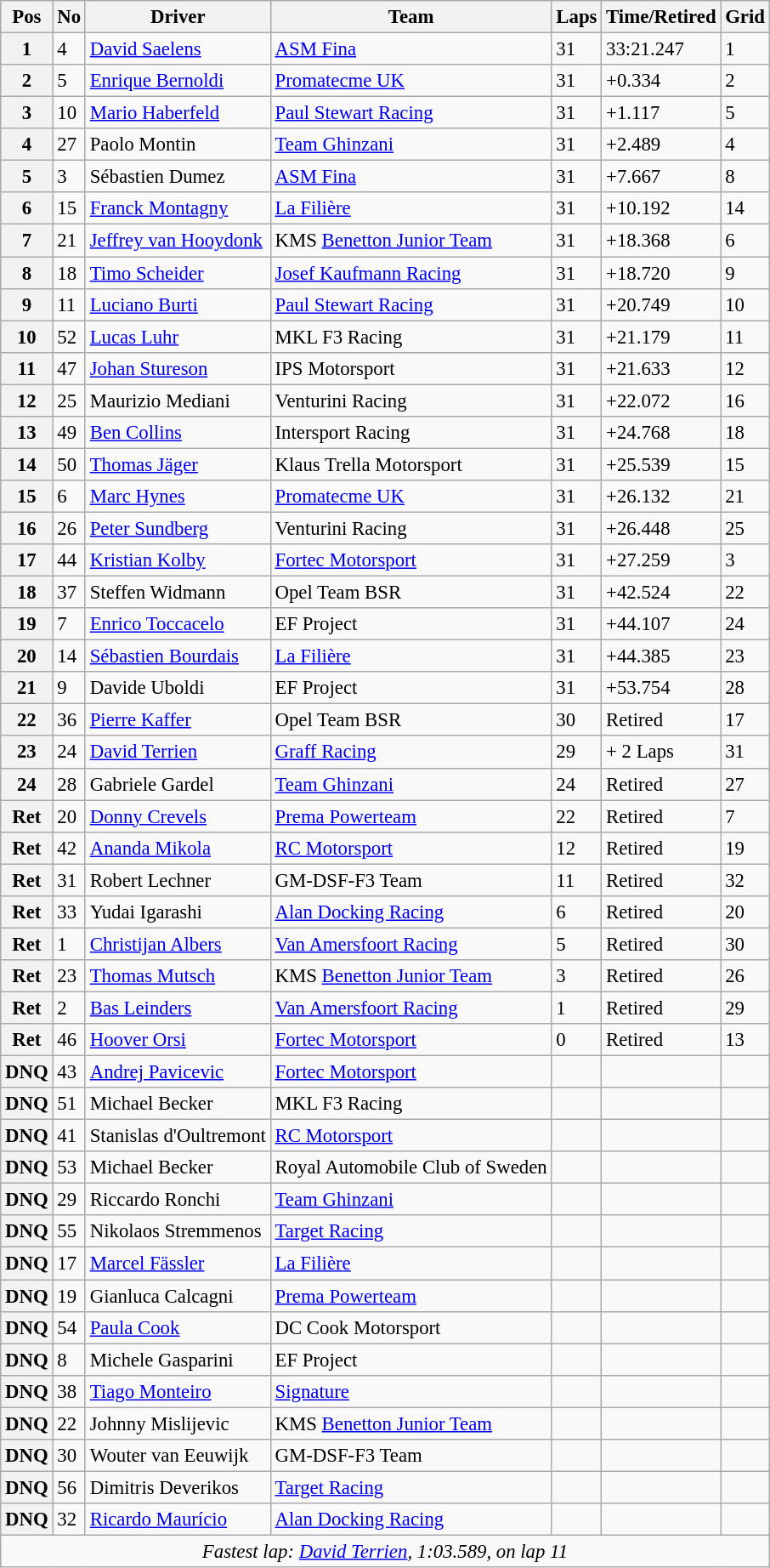<table class="wikitable" style="font-size: 95%;">
<tr>
<th>Pos</th>
<th>No</th>
<th>Driver</th>
<th>Team</th>
<th>Laps</th>
<th>Time/Retired</th>
<th>Grid</th>
</tr>
<tr>
<th>1</th>
<td>4</td>
<td> <a href='#'>David Saelens</a></td>
<td><a href='#'>ASM Fina</a></td>
<td>31</td>
<td>33:21.247</td>
<td>1</td>
</tr>
<tr>
<th>2</th>
<td>5</td>
<td> <a href='#'>Enrique Bernoldi</a></td>
<td><a href='#'>Promatecme UK</a></td>
<td>31</td>
<td>+0.334</td>
<td>2</td>
</tr>
<tr>
<th>3</th>
<td>10</td>
<td> <a href='#'>Mario Haberfeld</a></td>
<td><a href='#'>Paul Stewart Racing</a></td>
<td>31</td>
<td>+1.117</td>
<td>5</td>
</tr>
<tr>
<th>4</th>
<td>27</td>
<td> Paolo Montin</td>
<td><a href='#'>Team Ghinzani</a></td>
<td>31</td>
<td>+2.489</td>
<td>4</td>
</tr>
<tr>
<th>5</th>
<td>3</td>
<td> Sébastien Dumez</td>
<td><a href='#'>ASM Fina</a></td>
<td>31</td>
<td>+7.667</td>
<td>8</td>
</tr>
<tr>
<th>6</th>
<td>15</td>
<td> <a href='#'>Franck Montagny</a></td>
<td><a href='#'>La Filière</a></td>
<td>31</td>
<td>+10.192</td>
<td>14</td>
</tr>
<tr>
<th>7</th>
<td>21</td>
<td> <a href='#'>Jeffrey van Hooydonk</a></td>
<td>KMS <a href='#'>Benetton Junior Team</a></td>
<td>31</td>
<td>+18.368</td>
<td>6</td>
</tr>
<tr>
<th>8</th>
<td>18</td>
<td> <a href='#'>Timo Scheider</a></td>
<td><a href='#'>Josef Kaufmann Racing</a></td>
<td>31</td>
<td>+18.720</td>
<td>9</td>
</tr>
<tr>
<th>9</th>
<td>11</td>
<td> <a href='#'>Luciano Burti</a></td>
<td><a href='#'>Paul Stewart Racing</a></td>
<td>31</td>
<td>+20.749</td>
<td>10</td>
</tr>
<tr>
<th>10</th>
<td>52</td>
<td> <a href='#'>Lucas Luhr</a></td>
<td>MKL F3 Racing</td>
<td>31</td>
<td>+21.179</td>
<td>11</td>
</tr>
<tr>
<th>11</th>
<td>47</td>
<td> <a href='#'>Johan Stureson</a></td>
<td>IPS Motorsport</td>
<td>31</td>
<td>+21.633</td>
<td>12</td>
</tr>
<tr>
<th>12</th>
<td>25</td>
<td> Maurizio Mediani</td>
<td>Venturini Racing</td>
<td>31</td>
<td>+22.072</td>
<td>16</td>
</tr>
<tr>
<th>13</th>
<td>49</td>
<td> <a href='#'>Ben Collins</a></td>
<td>Intersport Racing</td>
<td>31</td>
<td>+24.768</td>
<td>18</td>
</tr>
<tr>
<th>14</th>
<td>50</td>
<td> <a href='#'>Thomas Jäger</a></td>
<td>Klaus Trella Motorsport</td>
<td>31</td>
<td>+25.539</td>
<td>15</td>
</tr>
<tr>
<th>15</th>
<td>6</td>
<td> <a href='#'>Marc Hynes</a></td>
<td><a href='#'>Promatecme UK</a></td>
<td>31</td>
<td>+26.132</td>
<td>21</td>
</tr>
<tr>
<th>16</th>
<td>26</td>
<td> <a href='#'>Peter Sundberg</a></td>
<td>Venturini Racing</td>
<td>31</td>
<td>+26.448</td>
<td>25</td>
</tr>
<tr>
<th>17</th>
<td>44</td>
<td> <a href='#'>Kristian Kolby</a></td>
<td><a href='#'>Fortec Motorsport</a></td>
<td>31</td>
<td>+27.259</td>
<td>3</td>
</tr>
<tr>
<th>18</th>
<td>37</td>
<td> Steffen Widmann</td>
<td>Opel Team BSR</td>
<td>31</td>
<td>+42.524</td>
<td>22</td>
</tr>
<tr>
<th>19</th>
<td>7</td>
<td> <a href='#'>Enrico Toccacelo</a></td>
<td>EF Project</td>
<td>31</td>
<td>+44.107</td>
<td>24</td>
</tr>
<tr>
<th>20</th>
<td>14</td>
<td> <a href='#'>Sébastien Bourdais</a></td>
<td><a href='#'>La Filière</a></td>
<td>31</td>
<td>+44.385</td>
<td>23</td>
</tr>
<tr>
<th>21</th>
<td>9</td>
<td> Davide Uboldi</td>
<td>EF Project</td>
<td>31</td>
<td>+53.754</td>
<td>28</td>
</tr>
<tr>
<th>22</th>
<td>36</td>
<td> <a href='#'>Pierre Kaffer</a></td>
<td>Opel Team BSR</td>
<td>30</td>
<td>Retired</td>
<td>17</td>
</tr>
<tr>
<th>23</th>
<td>24</td>
<td> <a href='#'>David Terrien</a></td>
<td><a href='#'>Graff Racing</a></td>
<td>29</td>
<td>+ 2 Laps</td>
<td>31</td>
</tr>
<tr>
<th>24</th>
<td>28</td>
<td> Gabriele Gardel</td>
<td><a href='#'>Team Ghinzani</a></td>
<td>24</td>
<td>Retired</td>
<td>27</td>
</tr>
<tr>
<th>Ret</th>
<td>20</td>
<td> <a href='#'>Donny Crevels</a></td>
<td><a href='#'>Prema Powerteam</a></td>
<td>22</td>
<td>Retired</td>
<td>7</td>
</tr>
<tr>
<th>Ret</th>
<td>42</td>
<td> <a href='#'>Ananda Mikola</a></td>
<td><a href='#'>RC Motorsport</a></td>
<td>12</td>
<td>Retired</td>
<td>19</td>
</tr>
<tr>
<th>Ret</th>
<td>31</td>
<td> Robert Lechner</td>
<td>GM-DSF-F3 Team</td>
<td>11</td>
<td>Retired</td>
<td>32</td>
</tr>
<tr>
<th>Ret</th>
<td>33</td>
<td> Yudai Igarashi</td>
<td><a href='#'>Alan Docking Racing</a></td>
<td>6</td>
<td>Retired</td>
<td>20</td>
</tr>
<tr>
<th>Ret</th>
<td>1</td>
<td> <a href='#'>Christijan Albers</a></td>
<td><a href='#'>Van Amersfoort Racing</a></td>
<td>5</td>
<td>Retired</td>
<td>30</td>
</tr>
<tr>
<th>Ret</th>
<td>23</td>
<td> <a href='#'>Thomas Mutsch</a></td>
<td>KMS <a href='#'>Benetton Junior Team</a></td>
<td>3</td>
<td>Retired</td>
<td>26</td>
</tr>
<tr>
<th>Ret</th>
<td>2</td>
<td> <a href='#'>Bas Leinders</a></td>
<td><a href='#'>Van Amersfoort Racing</a></td>
<td>1</td>
<td>Retired</td>
<td>29</td>
</tr>
<tr>
<th>Ret</th>
<td>46</td>
<td> <a href='#'>Hoover Orsi</a></td>
<td><a href='#'>Fortec Motorsport</a></td>
<td>0</td>
<td>Retired</td>
<td>13</td>
</tr>
<tr>
<th>DNQ</th>
<td>43</td>
<td> <a href='#'>Andrej Pavicevic</a></td>
<td><a href='#'>Fortec Motorsport</a></td>
<td></td>
<td></td>
<td></td>
</tr>
<tr>
<th>DNQ</th>
<td>51</td>
<td> Michael Becker</td>
<td>MKL F3 Racing</td>
<td></td>
<td></td>
<td></td>
</tr>
<tr>
<th>DNQ</th>
<td>41</td>
<td> Stanislas d'Oultremont</td>
<td><a href='#'>RC Motorsport</a></td>
<td></td>
<td></td>
<td></td>
</tr>
<tr>
<th>DNQ</th>
<td>53</td>
<td> Michael Becker</td>
<td>Royal Automobile Club of Sweden</td>
<td></td>
<td></td>
<td></td>
</tr>
<tr>
<th>DNQ</th>
<td>29</td>
<td> Riccardo Ronchi</td>
<td><a href='#'>Team Ghinzani</a></td>
<td></td>
<td></td>
<td></td>
</tr>
<tr>
<th>DNQ</th>
<td>55</td>
<td> Nikolaos Stremmenos</td>
<td><a href='#'>Target Racing</a></td>
<td></td>
<td></td>
<td></td>
</tr>
<tr>
<th>DNQ</th>
<td>17</td>
<td> <a href='#'>Marcel Fässler</a></td>
<td><a href='#'>La Filière</a></td>
<td></td>
<td></td>
<td></td>
</tr>
<tr>
<th>DNQ</th>
<td>19</td>
<td> Gianluca Calcagni</td>
<td><a href='#'>Prema Powerteam</a></td>
<td></td>
<td></td>
<td></td>
</tr>
<tr>
<th>DNQ</th>
<td>54</td>
<td> <a href='#'>Paula Cook</a></td>
<td>DC Cook Motorsport</td>
<td></td>
<td></td>
<td></td>
</tr>
<tr>
<th>DNQ</th>
<td>8</td>
<td> Michele Gasparini</td>
<td>EF Project</td>
<td></td>
<td></td>
<td></td>
</tr>
<tr>
<th>DNQ</th>
<td>38</td>
<td> <a href='#'>Tiago Monteiro</a></td>
<td><a href='#'>Signature</a></td>
<td></td>
<td></td>
<td></td>
</tr>
<tr>
<th>DNQ</th>
<td>22</td>
<td> Johnny Mislijevic</td>
<td>KMS <a href='#'>Benetton Junior Team</a></td>
<td></td>
<td></td>
<td></td>
</tr>
<tr>
<th>DNQ</th>
<td>30</td>
<td> Wouter van Eeuwijk</td>
<td>GM-DSF-F3 Team</td>
<td></td>
<td></td>
<td></td>
</tr>
<tr>
<th>DNQ</th>
<td>56</td>
<td> Dimitris Deverikos</td>
<td><a href='#'>Target Racing</a></td>
<td></td>
<td></td>
<td></td>
</tr>
<tr>
<th>DNQ</th>
<td>32</td>
<td> <a href='#'>Ricardo Maurício</a></td>
<td><a href='#'>Alan Docking Racing</a></td>
<td></td>
<td></td>
<td></td>
</tr>
<tr>
<td colspan=7 align=center><em>Fastest lap: <a href='#'>David Terrien</a>, 1:03.589,  on lap 11</em></td>
</tr>
</table>
